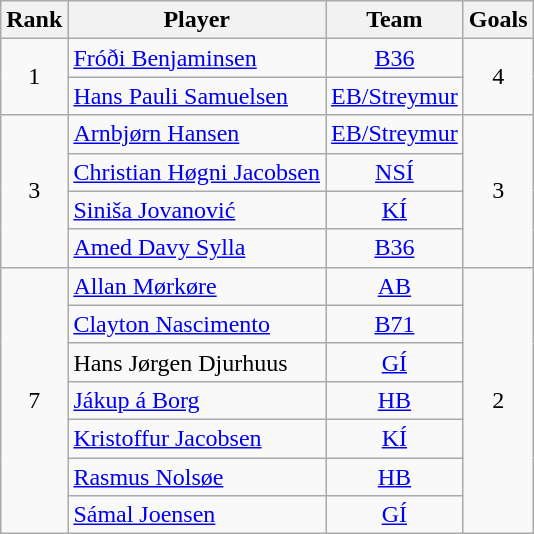<table class="wikitable" style="text-align:center;">
<tr>
<th>Rank</th>
<th>Player</th>
<th>Team</th>
<th>Goals</th>
</tr>
<tr>
<td rowspan=2>1</td>
<td align=left> <a href='#'>Fróði Benjaminsen</a></td>
<td><a href='#'>B36</a></td>
<td rowspan=2>4</td>
</tr>
<tr>
<td align=left> <a href='#'>Hans Pauli Samuelsen</a></td>
<td><a href='#'>EB/Streymur</a></td>
</tr>
<tr>
<td rowspan=4>3</td>
<td align=left> <a href='#'>Arnbjørn Hansen</a></td>
<td><a href='#'>EB/Streymur</a></td>
<td rowspan=4>3</td>
</tr>
<tr>
<td align=left> <a href='#'>Christian Høgni Jacobsen</a></td>
<td><a href='#'>NSÍ</a></td>
</tr>
<tr>
<td align=left> <a href='#'>Siniša Jovanović</a></td>
<td><a href='#'>KÍ</a></td>
</tr>
<tr>
<td align=left> <a href='#'>Amed Davy Sylla</a></td>
<td><a href='#'>B36</a></td>
</tr>
<tr>
<td rowspan=7>7</td>
<td align=left> <a href='#'>Allan Mørkøre</a></td>
<td><a href='#'>AB</a></td>
<td rowspan=7>2</td>
</tr>
<tr>
<td align=left> <a href='#'>Clayton Nascimento</a></td>
<td><a href='#'>B71</a></td>
</tr>
<tr>
<td align=left> Hans Jørgen Djurhuus</td>
<td><a href='#'>GÍ</a></td>
</tr>
<tr>
<td align=left> <a href='#'>Jákup á Borg</a></td>
<td><a href='#'>HB</a></td>
</tr>
<tr>
<td align=left> <a href='#'>Kristoffur Jacobsen</a></td>
<td><a href='#'>KÍ</a></td>
</tr>
<tr>
<td align=left> <a href='#'>Rasmus Nolsøe</a></td>
<td><a href='#'>HB</a></td>
</tr>
<tr>
<td align=left> <a href='#'>Sámal Joensen</a></td>
<td><a href='#'>GÍ</a></td>
</tr>
</table>
